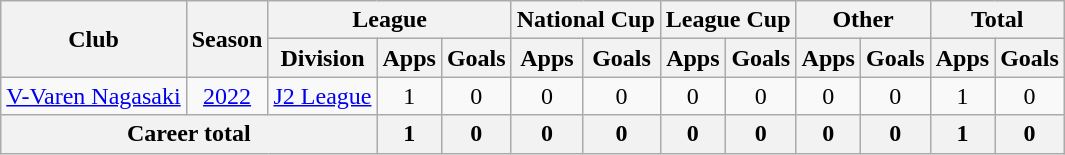<table class="wikitable" style="text-align: center">
<tr>
<th rowspan="2">Club</th>
<th rowspan="2">Season</th>
<th colspan="3">League</th>
<th colspan="2">National Cup</th>
<th colspan="2">League Cup</th>
<th colspan="2">Other</th>
<th colspan="2">Total</th>
</tr>
<tr>
<th>Division</th>
<th>Apps</th>
<th>Goals</th>
<th>Apps</th>
<th>Goals</th>
<th>Apps</th>
<th>Goals</th>
<th>Apps</th>
<th>Goals</th>
<th>Apps</th>
<th>Goals</th>
</tr>
<tr>
<td><a href='#'>V-Varen Nagasaki</a></td>
<td><a href='#'>2022</a></td>
<td><a href='#'>J2 League</a></td>
<td>1</td>
<td>0</td>
<td>0</td>
<td>0</td>
<td>0</td>
<td>0</td>
<td>0</td>
<td>0</td>
<td>1</td>
<td>0</td>
</tr>
<tr>
<th colspan=3>Career total</th>
<th>1</th>
<th>0</th>
<th>0</th>
<th>0</th>
<th>0</th>
<th>0</th>
<th>0</th>
<th>0</th>
<th>1</th>
<th>0</th>
</tr>
</table>
